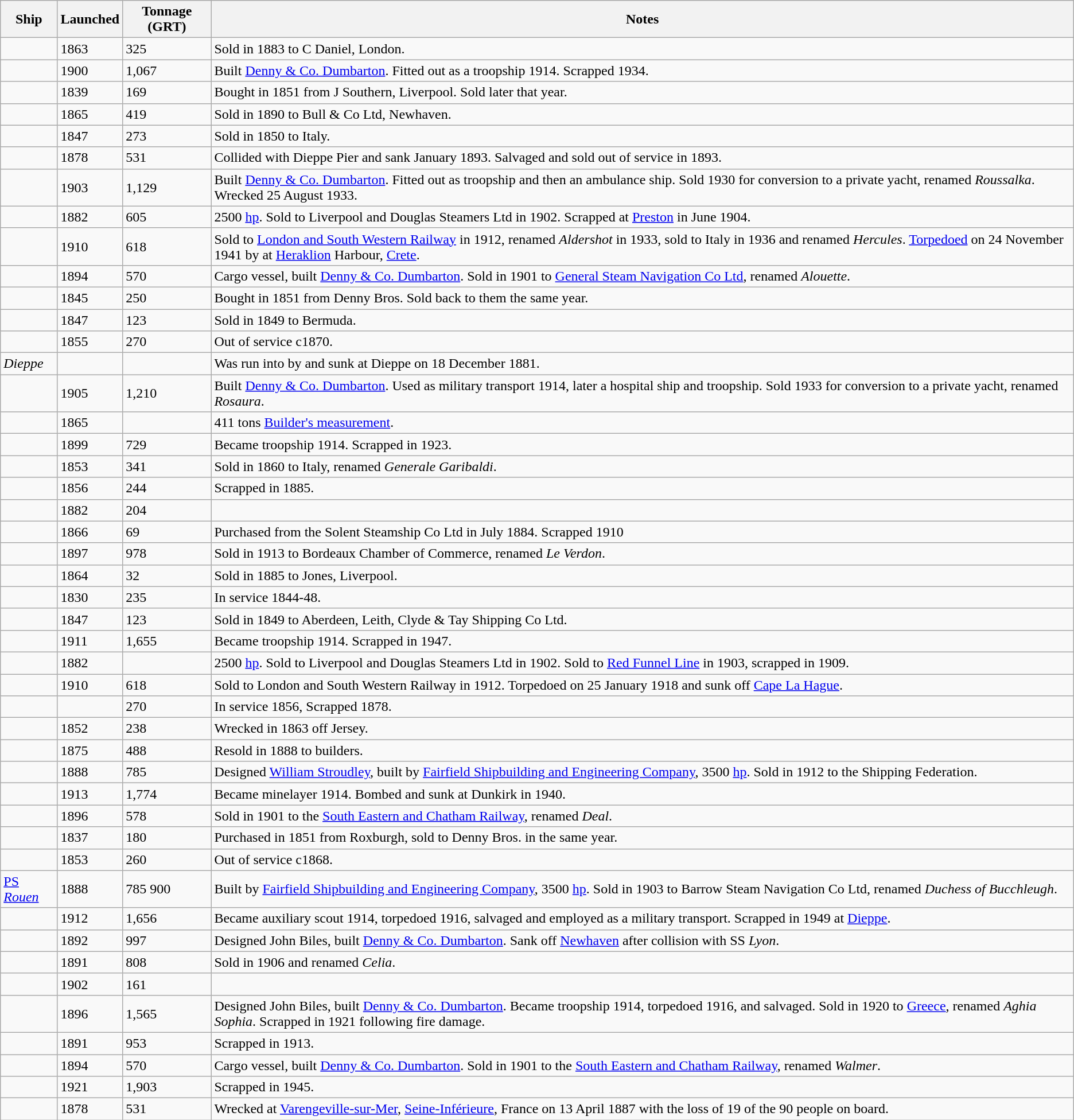<table class="wikitable">
<tr>
<th>Ship</th>
<th>Launched</th>
<th>Tonnage (GRT)</th>
<th>Notes</th>
</tr>
<tr>
<td></td>
<td>1863</td>
<td>325</td>
<td>Sold in 1883 to C Daniel, London.</td>
</tr>
<tr>
<td></td>
<td>1900</td>
<td>1,067</td>
<td>Built <a href='#'>Denny & Co. Dumbarton</a>. Fitted out as a troopship 1914. Scrapped 1934.</td>
</tr>
<tr>
<td></td>
<td>1839</td>
<td>169</td>
<td>Bought in 1851 from J Southern, Liverpool. Sold later that year.</td>
</tr>
<tr>
<td></td>
<td>1865</td>
<td>419</td>
<td>Sold in 1890 to Bull & Co Ltd, Newhaven.</td>
</tr>
<tr>
<td></td>
<td>1847</td>
<td>273</td>
<td>Sold in 1850 to Italy.</td>
</tr>
<tr>
<td></td>
<td>1878</td>
<td>531</td>
<td>Collided with Dieppe Pier and sank January 1893. Salvaged and sold out of service in 1893.</td>
</tr>
<tr>
<td></td>
<td>1903</td>
<td>1,129</td>
<td>Built <a href='#'>Denny & Co. Dumbarton</a>. Fitted out as troopship and then an ambulance ship. Sold 1930 for conversion to a private yacht, renamed <em>Roussalka</em>. Wrecked 25 August 1933.</td>
</tr>
<tr>
<td></td>
<td>1882</td>
<td>605</td>
<td>2500 <a href='#'>hp</a>. Sold to Liverpool and Douglas Steamers Ltd in 1902. Scrapped at <a href='#'>Preston</a> in June 1904.</td>
</tr>
<tr>
<td></td>
<td>1910</td>
<td>618</td>
<td>Sold to <a href='#'>London and South Western Railway</a> in 1912, renamed <em>Aldershot</em> in 1933, sold to Italy in 1936 and renamed <em>Hercules</em>. <a href='#'>Torpedoed</a> on 24 November 1941 by  at <a href='#'>Heraklion</a> Harbour, <a href='#'>Crete</a>.</td>
</tr>
<tr>
<td></td>
<td>1894</td>
<td>570</td>
<td>Cargo vessel, built <a href='#'>Denny & Co. Dumbarton</a>. Sold in 1901 to <a href='#'>General Steam Navigation Co Ltd</a>, renamed <em>Alouette</em>.</td>
</tr>
<tr>
<td></td>
<td>1845</td>
<td>250</td>
<td>Bought in 1851 from Denny Bros. Sold back to them the same year.</td>
</tr>
<tr>
<td></td>
<td>1847</td>
<td>123</td>
<td>Sold in 1849 to Bermuda.</td>
</tr>
<tr>
<td></td>
<td>1855</td>
<td>270</td>
<td>Out of service c1870.</td>
</tr>
<tr>
<td><em>Dieppe</em></td>
<td></td>
<td></td>
<td>Was run into by  and sunk at Dieppe on 18 December 1881.</td>
</tr>
<tr>
<td></td>
<td>1905</td>
<td>1,210</td>
<td>Built <a href='#'>Denny & Co. Dumbarton</a>. Used as military transport 1914, later a hospital ship and troopship. Sold 1933 for conversion to a private yacht, renamed <em>Rosaura</em>.</td>
</tr>
<tr>
<td></td>
<td>1865</td>
<td></td>
<td>411 tons <a href='#'>Builder's measurement</a>.</td>
</tr>
<tr>
<td></td>
<td>1899</td>
<td>729</td>
<td>Became troopship 1914. Scrapped in 1923.</td>
</tr>
<tr>
<td></td>
<td>1853</td>
<td>341</td>
<td>Sold in 1860 to Italy, renamed <em>Generale Garibaldi</em>.</td>
</tr>
<tr>
<td></td>
<td>1856</td>
<td>244</td>
<td>Scrapped in 1885.</td>
</tr>
<tr>
<td></td>
<td>1882</td>
<td>204</td>
<td></td>
</tr>
<tr>
<td></td>
<td>1866</td>
<td>69</td>
<td>Purchased from the Solent Steamship Co Ltd in July 1884. Scrapped 1910</td>
</tr>
<tr>
<td></td>
<td>1897</td>
<td>978</td>
<td>Sold in 1913 to Bordeaux Chamber of Commerce, renamed <em>Le Verdon</em>.</td>
</tr>
<tr>
<td></td>
<td>1864</td>
<td>32</td>
<td>Sold in 1885 to Jones, Liverpool.</td>
</tr>
<tr>
<td></td>
<td>1830</td>
<td>235</td>
<td>In service 1844-48.</td>
</tr>
<tr>
<td></td>
<td>1847</td>
<td>123</td>
<td>Sold in 1849 to Aberdeen, Leith, Clyde & Tay Shipping Co Ltd.</td>
</tr>
<tr>
<td></td>
<td>1911</td>
<td>1,655</td>
<td>Became troopship 1914. Scrapped in 1947.</td>
</tr>
<tr>
<td></td>
<td>1882</td>
<td></td>
<td>2500 <a href='#'>hp</a>. Sold to Liverpool and Douglas Steamers Ltd in 1902. Sold to <a href='#'>Red Funnel Line</a> in 1903, scrapped in 1909.</td>
</tr>
<tr>
<td></td>
<td>1910</td>
<td>618</td>
<td>Sold to London and South Western Railway in 1912. Torpedoed on 25 January 1918 and sunk off <a href='#'>Cape La Hague</a>.</td>
</tr>
<tr>
<td></td>
<td></td>
<td>270</td>
<td>In service 1856, Scrapped 1878.</td>
</tr>
<tr>
<td></td>
<td>1852</td>
<td>238</td>
<td>Wrecked in 1863 off Jersey.</td>
</tr>
<tr>
<td></td>
<td>1875</td>
<td>488</td>
<td>Resold in 1888 to builders.</td>
</tr>
<tr>
<td></td>
<td>1888</td>
<td>785</td>
<td>Designed <a href='#'>William Stroudley</a>, built by <a href='#'>Fairfield Shipbuilding and Engineering Company</a>, 3500 <a href='#'>hp</a>. Sold in 1912 to the Shipping Federation.</td>
</tr>
<tr>
<td></td>
<td>1913</td>
<td>1,774</td>
<td>Became minelayer 1914. Bombed and sunk at Dunkirk in 1940.</td>
</tr>
<tr>
<td></td>
<td>1896</td>
<td>578</td>
<td>Sold in 1901 to the <a href='#'>South Eastern and Chatham Railway</a>, renamed <em>Deal</em>.</td>
</tr>
<tr>
<td></td>
<td>1837</td>
<td>180</td>
<td>Purchased in 1851 from Roxburgh, sold to Denny Bros. in the same year.</td>
</tr>
<tr>
<td></td>
<td>1853</td>
<td>260</td>
<td>Out of service c1868.</td>
</tr>
<tr>
<td><a href='#'>PS <em>Rouen</em></a></td>
<td>1888</td>
<td>785 900</td>
<td>Built by <a href='#'>Fairfield Shipbuilding and Engineering Company</a>, 3500 <a href='#'>hp</a>. Sold in 1903 to Barrow Steam Navigation Co Ltd, renamed <em>Duchess of Bucchleugh</em>.</td>
</tr>
<tr>
<td></td>
<td>1912</td>
<td>1,656</td>
<td>Became auxiliary scout 1914, torpedoed 1916, salvaged and employed as a military transport. Scrapped in 1949 at <a href='#'>Dieppe</a>.</td>
</tr>
<tr>
<td></td>
<td>1892</td>
<td>997</td>
<td>Designed John Biles, built <a href='#'>Denny & Co. Dumbarton</a>. Sank off <a href='#'>Newhaven</a> after collision with SS <em>Lyon</em>.</td>
</tr>
<tr>
<td></td>
<td>1891</td>
<td>808</td>
<td>Sold in 1906 and renamed <em>Celia</em>.</td>
</tr>
<tr>
<td></td>
<td>1902</td>
<td>161</td>
<td></td>
</tr>
<tr>
<td></td>
<td>1896</td>
<td>1,565</td>
<td>Designed John Biles, built <a href='#'>Denny & Co. Dumbarton</a>. Became troopship 1914, torpedoed 1916, and salvaged. Sold in 1920 to <a href='#'>Greece</a>, renamed <em>Aghia Sophia</em>. Scrapped in 1921 following fire damage.</td>
</tr>
<tr>
<td></td>
<td>1891</td>
<td>953</td>
<td>Scrapped in 1913.</td>
</tr>
<tr>
<td></td>
<td>1894</td>
<td>570</td>
<td>Cargo vessel, built <a href='#'>Denny & Co. Dumbarton</a>. Sold in 1901 to the <a href='#'>South Eastern and Chatham Railway</a>, renamed <em>Walmer</em>.</td>
</tr>
<tr>
<td></td>
<td>1921</td>
<td>1,903</td>
<td>Scrapped in 1945.</td>
</tr>
<tr>
<td></td>
<td>1878</td>
<td>531</td>
<td>Wrecked at <a href='#'>Varengeville-sur-Mer</a>, <a href='#'>Seine-Inférieure</a>, France on 13 April 1887 with the loss of 19 of the 90 people on board.</td>
</tr>
</table>
